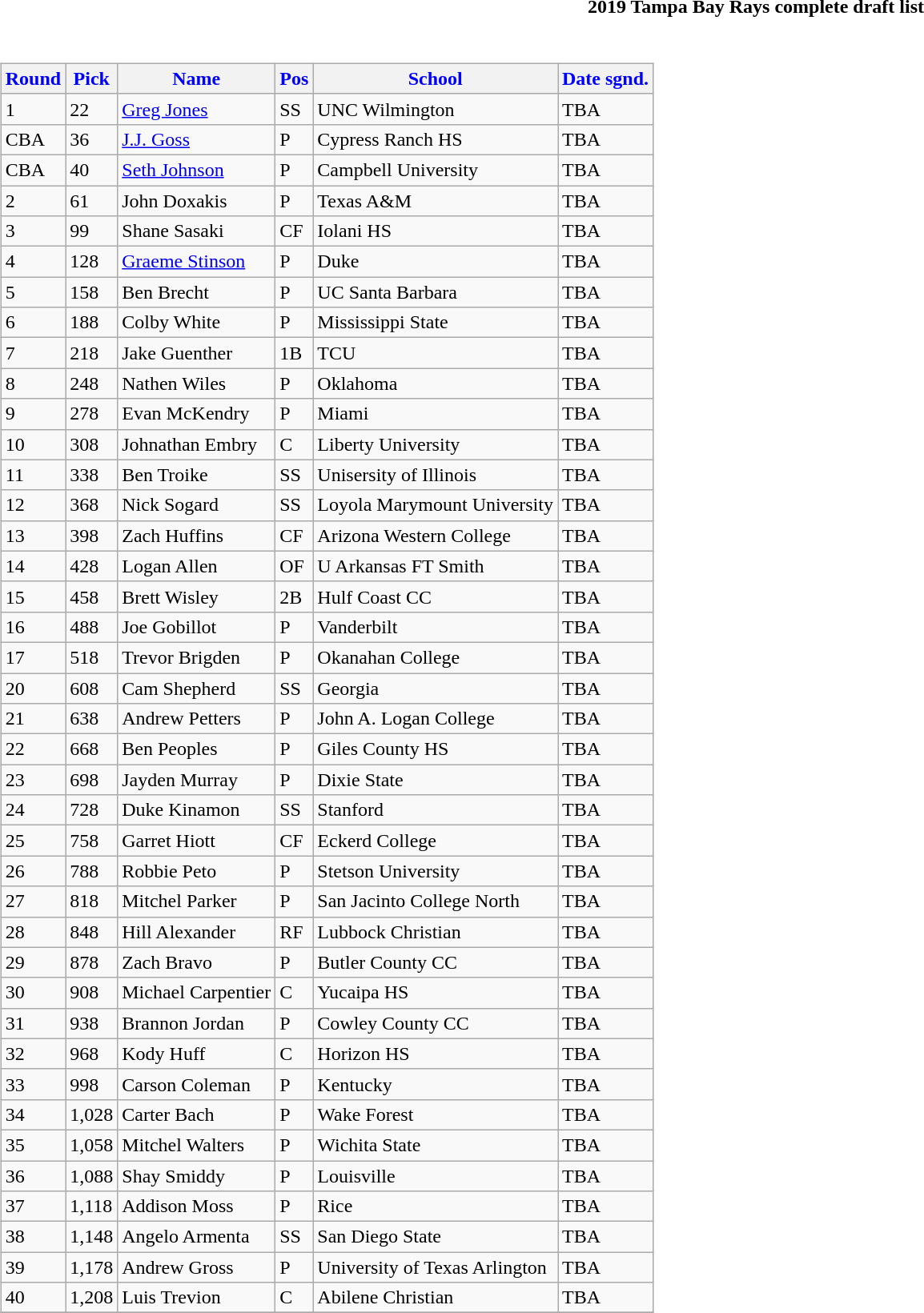<table class="toccolours collapsible" style="width:100%; background:inherit">
<tr>
<th>2019 Tampa Bay Rays complete draft list</th>
</tr>
<tr>
<td><br><table class="wikitable">
<tr>
<th style="background:##0000FF; color:#0000FF;">Round</th>
<th style="background:##0000FF; color:#0000FF;">Pick</th>
<th style="background:##0000FF; color:#0000FF;">Name</th>
<th style="background:##0000FF; color:#0000FF;">Pos</th>
<th style="background:##0000FF; color:#0000FF;">School</th>
<th style="background:##0000FF; color:#0000FF;">Date sgnd.</th>
</tr>
<tr>
<td>1</td>
<td>22</td>
<td><a href='#'>Greg Jones</a></td>
<td>SS</td>
<td>UNC Wilmington</td>
<td>TBA</td>
</tr>
<tr>
<td>CBA</td>
<td>36</td>
<td><a href='#'>J.J. Goss</a></td>
<td>P</td>
<td>Cypress Ranch HS</td>
<td>TBA</td>
</tr>
<tr>
<td>CBA</td>
<td>40</td>
<td><a href='#'>Seth Johnson</a></td>
<td>P</td>
<td>Campbell University</td>
<td>TBA</td>
</tr>
<tr>
<td>2</td>
<td>61</td>
<td>John Doxakis</td>
<td>P</td>
<td>Texas A&M</td>
<td>TBA</td>
</tr>
<tr>
<td>3</td>
<td>99</td>
<td>Shane Sasaki</td>
<td>CF</td>
<td>Iolani HS</td>
<td>TBA</td>
</tr>
<tr>
<td>4</td>
<td>128</td>
<td><a href='#'>Graeme Stinson</a></td>
<td>P</td>
<td>Duke</td>
<td>TBA</td>
</tr>
<tr>
<td>5</td>
<td>158</td>
<td>Ben Brecht</td>
<td>P</td>
<td>UC Santa Barbara</td>
<td>TBA</td>
</tr>
<tr>
<td>6</td>
<td>188</td>
<td>Colby White</td>
<td>P</td>
<td>Mississippi State</td>
<td>TBA</td>
</tr>
<tr>
<td>7</td>
<td>218</td>
<td>Jake Guenther</td>
<td>1B</td>
<td>TCU</td>
<td>TBA</td>
</tr>
<tr>
<td>8</td>
<td>248</td>
<td>Nathen Wiles</td>
<td>P</td>
<td>Oklahoma</td>
<td>TBA</td>
</tr>
<tr>
<td>9</td>
<td>278</td>
<td>Evan McKendry</td>
<td>P</td>
<td>Miami</td>
<td>TBA</td>
</tr>
<tr>
<td>10</td>
<td>308</td>
<td>Johnathan Embry</td>
<td>C</td>
<td>Liberty University</td>
<td>TBA</td>
</tr>
<tr>
<td>11</td>
<td>338</td>
<td>Ben Troike</td>
<td>SS</td>
<td>Unisersity of Illinois</td>
<td>TBA</td>
</tr>
<tr>
<td>12</td>
<td>368</td>
<td>Nick Sogard</td>
<td>SS</td>
<td>Loyola Marymount University</td>
<td>TBA</td>
</tr>
<tr>
<td>13</td>
<td>398</td>
<td>Zach Huffins</td>
<td>CF</td>
<td>Arizona Western College</td>
<td>TBA</td>
</tr>
<tr>
<td>14</td>
<td>428</td>
<td>Logan Allen</td>
<td>OF</td>
<td>U Arkansas FT Smith</td>
<td>TBA</td>
</tr>
<tr>
<td>15</td>
<td>458</td>
<td>Brett Wisley</td>
<td>2B</td>
<td>Hulf Coast CC</td>
<td>TBA</td>
</tr>
<tr>
<td>16</td>
<td>488</td>
<td>Joe Gobillot</td>
<td>P</td>
<td>Vanderbilt</td>
<td>TBA</td>
</tr>
<tr>
<td>17</td>
<td>518</td>
<td>Trevor Brigden</td>
<td>P</td>
<td>Okanahan College</td>
<td>TBA</td>
</tr>
<tr>
<td>20</td>
<td>608</td>
<td>Cam Shepherd</td>
<td>SS</td>
<td>Georgia</td>
<td>TBA</td>
</tr>
<tr>
<td>21</td>
<td>638</td>
<td>Andrew Petters</td>
<td>P</td>
<td>John A. Logan College</td>
<td>TBA</td>
</tr>
<tr>
<td>22</td>
<td>668</td>
<td>Ben Peoples</td>
<td>P</td>
<td>Giles County HS</td>
<td>TBA</td>
</tr>
<tr>
<td>23</td>
<td>698</td>
<td>Jayden Murray</td>
<td>P</td>
<td>Dixie State</td>
<td>TBA</td>
</tr>
<tr>
<td>24</td>
<td>728</td>
<td>Duke Kinamon</td>
<td>SS</td>
<td>Stanford</td>
<td>TBA</td>
</tr>
<tr>
<td>25</td>
<td>758</td>
<td>Garret Hiott</td>
<td>CF</td>
<td>Eckerd College</td>
<td>TBA</td>
</tr>
<tr>
<td>26</td>
<td>788</td>
<td>Robbie Peto</td>
<td>P</td>
<td>Stetson University</td>
<td>TBA</td>
</tr>
<tr>
<td>27</td>
<td>818</td>
<td>Mitchel Parker</td>
<td>P</td>
<td>San Jacinto College North</td>
<td>TBA</td>
</tr>
<tr>
<td>28</td>
<td>848</td>
<td>Hill Alexander</td>
<td>RF</td>
<td>Lubbock Christian</td>
<td>TBA</td>
</tr>
<tr>
<td>29</td>
<td>878</td>
<td>Zach Bravo</td>
<td>P</td>
<td>Butler County CC</td>
<td>TBA</td>
</tr>
<tr>
<td>30</td>
<td>908</td>
<td>Michael Carpentier</td>
<td>C</td>
<td>Yucaipa HS</td>
<td>TBA</td>
</tr>
<tr>
<td>31</td>
<td>938</td>
<td>Brannon Jordan</td>
<td>P</td>
<td>Cowley County CC</td>
<td>TBA</td>
</tr>
<tr>
<td>32</td>
<td>968</td>
<td>Kody Huff</td>
<td>C</td>
<td>Horizon HS</td>
<td>TBA</td>
</tr>
<tr>
<td>33</td>
<td>998</td>
<td>Carson Coleman</td>
<td>P</td>
<td>Kentucky</td>
<td>TBA</td>
</tr>
<tr>
<td>34</td>
<td>1,028</td>
<td>Carter Bach</td>
<td>P</td>
<td>Wake Forest</td>
<td>TBA</td>
</tr>
<tr>
<td>35</td>
<td>1,058</td>
<td>Mitchel Walters</td>
<td>P</td>
<td>Wichita State</td>
<td>TBA</td>
</tr>
<tr>
<td>36</td>
<td>1,088</td>
<td>Shay Smiddy</td>
<td>P</td>
<td>Louisville</td>
<td>TBA</td>
</tr>
<tr>
<td>37</td>
<td>1,118</td>
<td>Addison Moss</td>
<td>P</td>
<td>Rice</td>
<td>TBA</td>
</tr>
<tr>
<td>38</td>
<td>1,148</td>
<td>Angelo Armenta</td>
<td>SS</td>
<td>San Diego State</td>
<td>TBA</td>
</tr>
<tr>
<td>39</td>
<td>1,178</td>
<td>Andrew Gross</td>
<td>P</td>
<td>University of Texas Arlington</td>
<td>TBA</td>
</tr>
<tr>
<td>40</td>
<td>1,208</td>
<td>Luis Trevion</td>
<td>C</td>
<td>Abilene Christian</td>
<td>TBA</td>
</tr>
<tr>
</tr>
</table>
</td>
</tr>
</table>
